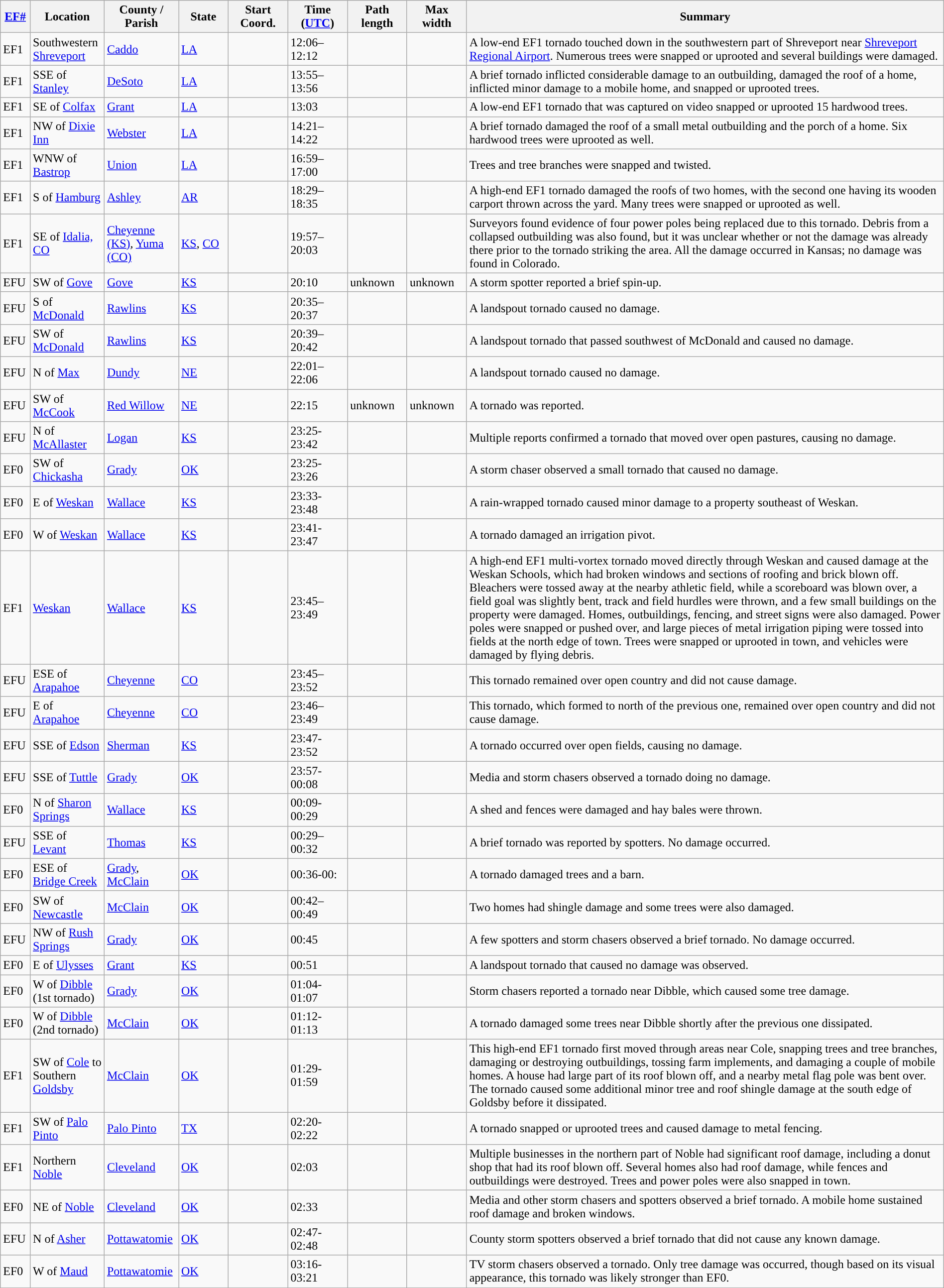<table class="wikitable sortable" style="width:100%;">
<tr>
<th scope="col"  style="width:3%; text-align:center;"><a href='#'>EF#</a></th>
<th scope="col"  style="width:7%; text-align:center;" class="unsortable">Location</th>
<th scope="col"  style="width:6%; text-align:center;" class="unsortable">County / Parish</th>
<th scope="col"  style="width:5%; text-align:center;">State</th>
<th scope="col"  style="width:6%; text-align:center;">Start Coord.</th>
<th scope="col"  style="width:6%; text-align:center;">Time (<a href='#'>UTC</a>)</th>
<th scope="col"  style="width:6%; text-align:center;">Path length</th>
<th scope="col"  style="width:6%; text-align:center;">Max width</th>
<th scope="col" class="unsortable" style="width:48%; text-align:center;">Summary</th>
</tr>
<tr>
<td>EF1</td>
<td>Southwestern <a href='#'>Shreveport</a></td>
<td><a href='#'>Caddo</a></td>
<td><a href='#'>LA</a></td>
<td></td>
<td>12:06–12:12</td>
<td></td>
<td></td>
<td>A low-end EF1 tornado touched down in the southwestern part of Shreveport near <a href='#'>Shreveport Regional Airport</a>. Numerous trees were snapped or uprooted and several buildings were damaged.</td>
</tr>
<tr>
<td>EF1</td>
<td>SSE of <a href='#'>Stanley</a></td>
<td><a href='#'>DeSoto</a></td>
<td><a href='#'>LA</a></td>
<td></td>
<td>13:55–13:56</td>
<td></td>
<td></td>
<td>A brief tornado inflicted considerable damage to an outbuilding, damaged the roof of a home, inflicted minor damage to a mobile home, and snapped or uprooted trees.</td>
</tr>
<tr>
<td>EF1</td>
<td>SE of <a href='#'>Colfax</a></td>
<td><a href='#'>Grant</a></td>
<td><a href='#'>LA</a></td>
<td></td>
<td>13:03</td>
<td></td>
<td></td>
<td>A low-end EF1 tornado that was captured on video snapped or uprooted 15 hardwood trees.</td>
</tr>
<tr>
<td>EF1</td>
<td>NW of <a href='#'>Dixie Inn</a></td>
<td><a href='#'>Webster</a></td>
<td><a href='#'>LA</a></td>
<td></td>
<td>14:21–14:22</td>
<td></td>
<td></td>
<td>A brief tornado damaged the roof of a small metal outbuilding and the porch of a home. Six hardwood trees were uprooted as well.</td>
</tr>
<tr>
<td>EF1</td>
<td>WNW of <a href='#'>Bastrop</a></td>
<td><a href='#'>Union</a></td>
<td><a href='#'>LA</a></td>
<td></td>
<td>16:59–17:00</td>
<td></td>
<td></td>
<td>Trees and tree branches were snapped and twisted.</td>
</tr>
<tr>
<td>EF1</td>
<td>S of <a href='#'>Hamburg</a></td>
<td><a href='#'>Ashley</a></td>
<td><a href='#'>AR</a></td>
<td></td>
<td>18:29–18:35</td>
<td></td>
<td></td>
<td>A high-end EF1 tornado damaged the roofs of two homes, with the second one having its wooden carport thrown across the yard. Many trees were snapped or uprooted as well.</td>
</tr>
<tr>
<td>EF1</td>
<td>SE of <a href='#'>Idalia, CO</a></td>
<td><a href='#'>Cheyenne (KS)</a>, <a href='#'>Yuma (CO)</a></td>
<td><a href='#'>KS</a>, <a href='#'>CO</a></td>
<td></td>
<td>19:57–20:03</td>
<td></td>
<td></td>
<td>Surveyors found evidence of four power poles being replaced due to this tornado. Debris from a collapsed outbuilding was also found, but it was unclear whether or not the damage was already there prior to the tornado striking the area. All the damage occurred in Kansas; no damage was found in Colorado.</td>
</tr>
<tr>
<td>EFU</td>
<td>SW of <a href='#'>Gove</a></td>
<td><a href='#'>Gove</a></td>
<td><a href='#'>KS</a></td>
<td></td>
<td>20:10</td>
<td>unknown</td>
<td>unknown</td>
<td>A storm spotter reported a brief spin-up.</td>
</tr>
<tr>
<td>EFU</td>
<td>S of <a href='#'>McDonald</a></td>
<td><a href='#'>Rawlins</a></td>
<td><a href='#'>KS</a></td>
<td></td>
<td>20:35–20:37</td>
<td></td>
<td></td>
<td>A landspout tornado caused no damage.</td>
</tr>
<tr>
<td>EFU</td>
<td>SW of <a href='#'>McDonald</a></td>
<td><a href='#'>Rawlins</a></td>
<td><a href='#'>KS</a></td>
<td></td>
<td>20:39–20:42</td>
<td></td>
<td></td>
<td>A landspout tornado that passed southwest of McDonald and caused no damage.</td>
</tr>
<tr>
<td>EFU</td>
<td>N of <a href='#'>Max</a></td>
<td><a href='#'>Dundy</a></td>
<td><a href='#'>NE</a></td>
<td></td>
<td>22:01–22:06</td>
<td></td>
<td></td>
<td>A landspout tornado caused no damage.</td>
</tr>
<tr>
<td>EFU</td>
<td>SW of <a href='#'>McCook</a></td>
<td><a href='#'>Red Willow</a></td>
<td><a href='#'>NE</a></td>
<td></td>
<td>22:15</td>
<td>unknown</td>
<td>unknown</td>
<td>A tornado was reported.</td>
</tr>
<tr>
<td>EFU</td>
<td>N of <a href='#'>McAllaster</a></td>
<td><a href='#'>Logan</a></td>
<td><a href='#'>KS</a></td>
<td></td>
<td>23:25-23:42</td>
<td></td>
<td></td>
<td>Multiple reports confirmed a tornado that moved over open pastures, causing no damage.</td>
</tr>
<tr>
<td>EF0</td>
<td>SW of <a href='#'>Chickasha</a></td>
<td><a href='#'>Grady</a></td>
<td><a href='#'>OK</a></td>
<td></td>
<td>23:25-23:26</td>
<td></td>
<td></td>
<td>A storm chaser observed a small tornado that caused no damage.</td>
</tr>
<tr>
<td>EF0</td>
<td>E of <a href='#'>Weskan</a></td>
<td><a href='#'>Wallace</a></td>
<td><a href='#'>KS</a></td>
<td></td>
<td>23:33-23:48</td>
<td></td>
<td></td>
<td>A rain-wrapped tornado caused minor damage to a property southeast of Weskan.</td>
</tr>
<tr>
<td>EF0</td>
<td>W of <a href='#'>Weskan</a></td>
<td><a href='#'>Wallace</a></td>
<td><a href='#'>KS</a></td>
<td></td>
<td>23:41-23:47</td>
<td></td>
<td></td>
<td>A tornado damaged an irrigation pivot.</td>
</tr>
<tr>
<td>EF1</td>
<td><a href='#'>Weskan</a></td>
<td><a href='#'>Wallace</a></td>
<td><a href='#'>KS</a></td>
<td></td>
<td>23:45–23:49</td>
<td></td>
<td></td>
<td>A high-end EF1 multi-vortex tornado moved directly through Weskan and caused damage at the Weskan Schools, which had broken windows and sections of roofing and brick blown off. Bleachers were tossed  away at the nearby athletic field, while a scoreboard was blown over, a field goal was slightly bent, track and field hurdles were thrown, and a few small buildings on the property were damaged. Homes, outbuildings, fencing, and street signs were also damaged. Power poles were snapped or pushed over, and large pieces of metal irrigation piping were tossed into fields at the north edge of town. Trees were snapped or uprooted in town, and vehicles were damaged by flying debris.</td>
</tr>
<tr>
<td>EFU</td>
<td>ESE of <a href='#'>Arapahoe</a></td>
<td><a href='#'>Cheyenne</a></td>
<td><a href='#'>CO</a></td>
<td></td>
<td>23:45–23:52</td>
<td></td>
<td></td>
<td>This tornado remained over open country and did not cause damage.</td>
</tr>
<tr>
<td>EFU</td>
<td>E of <a href='#'>Arapahoe</a></td>
<td><a href='#'>Cheyenne</a></td>
<td><a href='#'>CO</a></td>
<td></td>
<td>23:46–23:49</td>
<td></td>
<td></td>
<td>This tornado, which formed to north of the previous one, remained over open country and did not cause damage.</td>
</tr>
<tr>
<td>EFU</td>
<td>SSE of <a href='#'>Edson</a></td>
<td><a href='#'>Sherman</a></td>
<td><a href='#'>KS</a></td>
<td></td>
<td>23:47-23:52</td>
<td></td>
<td></td>
<td>A tornado occurred over open fields, causing no damage.</td>
</tr>
<tr>
<td>EFU</td>
<td>SSE of <a href='#'>Tuttle</a></td>
<td><a href='#'>Grady</a></td>
<td><a href='#'>OK</a></td>
<td></td>
<td>23:57-00:08</td>
<td></td>
<td></td>
<td>Media and storm chasers observed a tornado doing no damage.</td>
</tr>
<tr>
<td>EF0</td>
<td>N of <a href='#'>Sharon Springs</a></td>
<td><a href='#'>Wallace</a></td>
<td><a href='#'>KS</a></td>
<td></td>
<td>00:09-00:29</td>
<td></td>
<td></td>
<td>A shed and fences were damaged and hay bales were thrown.</td>
</tr>
<tr>
<td>EFU</td>
<td>SSE of <a href='#'>Levant</a></td>
<td><a href='#'>Thomas</a></td>
<td><a href='#'>KS</a></td>
<td></td>
<td>00:29–00:32</td>
<td></td>
<td></td>
<td>A brief tornado was reported by spotters. No damage occurred.</td>
</tr>
<tr>
<td>EF0</td>
<td>ESE of <a href='#'>Bridge Creek</a></td>
<td><a href='#'>Grady</a>, <a href='#'>McClain</a></td>
<td><a href='#'>OK</a></td>
<td></td>
<td>00:36-00:</td>
<td></td>
<td></td>
<td>A tornado damaged trees and a barn.</td>
</tr>
<tr>
<td>EF0</td>
<td>SW of <a href='#'>Newcastle</a></td>
<td><a href='#'>McClain</a></td>
<td><a href='#'>OK</a></td>
<td></td>
<td>00:42–00:49</td>
<td></td>
<td></td>
<td>Two homes had shingle damage and some trees were also damaged.</td>
</tr>
<tr>
<td>EFU</td>
<td>NW of <a href='#'>Rush Springs</a></td>
<td><a href='#'>Grady</a></td>
<td><a href='#'>OK</a></td>
<td></td>
<td>00:45</td>
<td></td>
<td></td>
<td>A few spotters and storm chasers observed a brief tornado. No damage occurred.</td>
</tr>
<tr>
<td>EF0</td>
<td>E of <a href='#'>Ulysses</a></td>
<td><a href='#'>Grant</a></td>
<td><a href='#'>KS</a></td>
<td></td>
<td>00:51</td>
<td></td>
<td></td>
<td>A landspout tornado that caused no damage was observed.</td>
</tr>
<tr>
<td>EF0</td>
<td>W of <a href='#'>Dibble</a> (1st tornado)</td>
<td><a href='#'>Grady</a></td>
<td><a href='#'>OK</a></td>
<td></td>
<td>01:04-01:07</td>
<td></td>
<td></td>
<td>Storm chasers reported a tornado near Dibble, which caused some tree damage.</td>
</tr>
<tr>
<td>EF0</td>
<td>W of <a href='#'>Dibble</a> (2nd tornado)</td>
<td><a href='#'>McClain</a></td>
<td><a href='#'>OK</a></td>
<td></td>
<td>01:12-01:13</td>
<td></td>
<td></td>
<td>A tornado damaged some trees near Dibble shortly after the previous one dissipated.</td>
</tr>
<tr>
<td>EF1</td>
<td>SW of <a href='#'>Cole</a> to Southern <a href='#'>Goldsby</a></td>
<td><a href='#'>McClain</a></td>
<td><a href='#'>OK</a></td>
<td></td>
<td>01:29-01:59</td>
<td></td>
<td></td>
<td>This high-end EF1 tornado first moved through areas near Cole, snapping trees and tree branches, damaging or destroying outbuildings, tossing farm implements, and damaging a couple of mobile homes. A house had large part of its roof blown off, and a nearby metal flag pole was bent over. The tornado caused some additional minor tree and roof shingle damage at the south edge of Goldsby before it dissipated.</td>
</tr>
<tr>
<td>EF1</td>
<td>SW of <a href='#'>Palo Pinto</a></td>
<td><a href='#'>Palo Pinto</a></td>
<td><a href='#'>TX</a></td>
<td></td>
<td>02:20-02:22</td>
<td></td>
<td></td>
<td>A tornado snapped or uprooted trees and caused damage to metal fencing.</td>
</tr>
<tr>
<td>EF1</td>
<td>Northern <a href='#'>Noble</a></td>
<td><a href='#'>Cleveland</a></td>
<td><a href='#'>OK</a></td>
<td></td>
<td>02:03</td>
<td></td>
<td></td>
<td>Multiple businesses in the northern part of Noble had significant roof damage, including a donut shop that had its roof blown off. Several homes also had roof damage, while fences and outbuildings were destroyed. Trees and power poles were also snapped in town.</td>
</tr>
<tr>
<td>EF0</td>
<td>NE of <a href='#'>Noble</a></td>
<td><a href='#'>Cleveland</a></td>
<td><a href='#'>OK</a></td>
<td></td>
<td>02:33</td>
<td></td>
<td></td>
<td>Media and other storm chasers and spotters observed a brief tornado. A mobile home sustained roof damage and broken windows.</td>
</tr>
<tr>
<td>EFU</td>
<td>N of <a href='#'>Asher</a></td>
<td><a href='#'>Pottawatomie</a></td>
<td><a href='#'>OK</a></td>
<td></td>
<td>02:47-02:48</td>
<td></td>
<td></td>
<td>County storm spotters observed a brief tornado that did not cause any known damage.</td>
</tr>
<tr>
<td>EF0</td>
<td>W of <a href='#'>Maud</a></td>
<td><a href='#'>Pottawatomie</a></td>
<td><a href='#'>OK</a></td>
<td></td>
<td>03:16-03:21</td>
<td></td>
<td></td>
<td>TV storm chasers observed a tornado. Only tree damage was occurred, though based on its visual appearance, this tornado was likely stronger than EF0.</td>
</tr>
<tr>
</tr>
</table>
